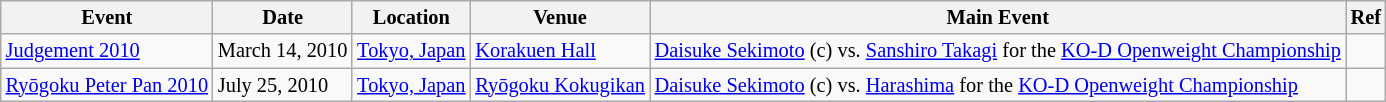<table class="wikitable" style="font-size:85%;">
<tr>
<th>Event</th>
<th>Date</th>
<th>Location</th>
<th>Venue</th>
<th>Main Event</th>
<th>Ref</th>
</tr>
<tr>
<td><a href='#'>Judgement 2010</a></td>
<td>March 14, 2010</td>
<td><a href='#'>Tokyo, Japan</a></td>
<td><a href='#'>Korakuen Hall</a></td>
<td><a href='#'>Daisuke Sekimoto</a> (c) vs. <a href='#'>Sanshiro Takagi</a> for the <a href='#'>KO-D Openweight Championship</a></td>
<td></td>
</tr>
<tr>
<td><a href='#'>Ryōgoku Peter Pan 2010</a></td>
<td>July 25, 2010</td>
<td><a href='#'>Tokyo, Japan</a></td>
<td><a href='#'>Ryōgoku Kokugikan</a></td>
<td><a href='#'>Daisuke Sekimoto</a> (c) vs. <a href='#'>Harashima</a> for the <a href='#'>KO-D Openweight Championship</a></td>
<td></td>
</tr>
</table>
